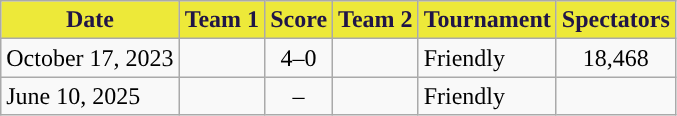<table class="wikitable">
<tr>
<th style="text-align:center; background:#EDE939; color:#201547; ">Date</th>
<th style="text-align:center; background:#EDE939; color:#201547; ">Team 1</th>
<th style="text-align:center; background:#EDE939; color:#201547; ">Score</th>
<th style="text-align:center; background:#EDE939; color:#201547; ">Team 2</th>
<th style="text-align:center; background:#EDE939; color:#201547; ">Tournament</th>
<th style="text-align:center; background:#EDE939; color:#201547; ">Spectators</th>
</tr>
<tr>
<td>October 17, 2023</td>
<td><strong></strong></td>
<td style="text-align:center;">4–0</td>
<td></td>
<td>Friendly</td>
<td style="text-align:center;">18,468</td>
</tr>
<tr>
<td>June 10, 2025</td>
<td></td>
<td style="text-align:center;">–</td>
<td></td>
<td>Friendly</td>
<td style="text-align:center;"></td>
</tr>
</table>
